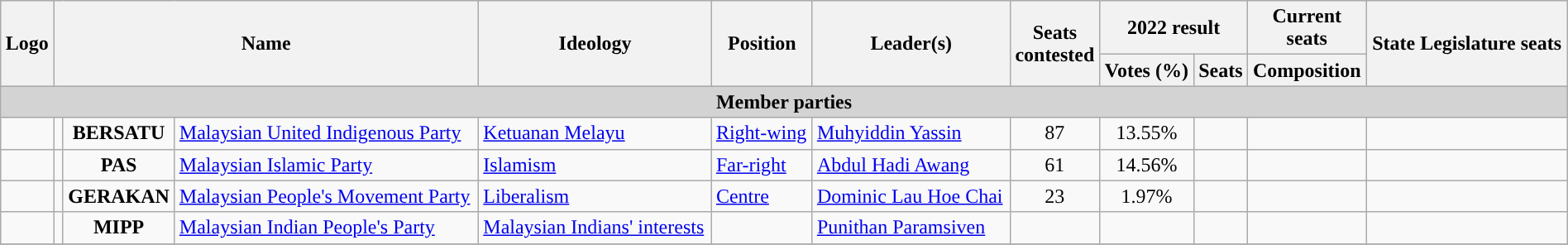<table class="wikitable" style="width:100%;">
<tr>
<th rowspan="2">Logo</th>
<th colspan="3" rowspan="2">Name</th>
<th rowspan="2">Ideology</th>
<th rowspan="2">Position</th>
<th rowspan="2">Leader(s)</th>
<th rowspan="2">Seats<br>contested</th>
<th colspan="2">2022 result</th>
<th>Current<br>seats</th>
<th rowspan="2">State Legislature seats</th>
</tr>
<tr>
<th>Votes (%)</th>
<th>Seats</th>
<th>Composition</th>
</tr>
<tr>
<td colspan="12" style="text-align:center; background:lightgrey;"><strong>Member parties</strong></td>
</tr>
<tr>
<td></td>
<td style="background:"></td>
<td style="text-align:center;"><strong>BERSATU</strong></td>
<td><a href='#'>Malaysian United Indigenous Party</a><br></td>
<td><a href='#'>Ketuanan Melayu</a></td>
<td><a href='#'>Right-wing</a></td>
<td><a href='#'>Muhyiddin Yassin</a></td>
<td style="text-align:center;">87<br><small></small></td>
<td style="text-align:center;">13.55%</td>
<td></td>
<td></td>
<td></td>
</tr>
<tr>
<td></td>
<td style="background:"></td>
<td style="text-align:center;"><strong>PAS</strong></td>
<td><a href='#'>Malaysian Islamic Party</a><br></td>
<td><a href='#'>Islamism</a></td>
<td><a href='#'>Far-right</a></td>
<td><a href='#'>Abdul Hadi Awang</a></td>
<td style="text-align:center;">61<br><small></small></td>
<td style="text-align:center;">14.56%</td>
<td></td>
<td></td>
<td></td>
</tr>
<tr>
<td></td>
<td style="background:"></td>
<td style="text-align:center;"><strong>GERAKAN</strong></td>
<td><a href='#'>Malaysian People's Movement Party</a><br></td>
<td><a href='#'>Liberalism</a></td>
<td><a href='#'>Centre</a></td>
<td><a href='#'>Dominic Lau Hoe Chai</a></td>
<td style="text-align:center;">23<br><small></small></td>
<td style="text-align:center;">1.97%</td>
<td></td>
<td></td>
<td></td>
</tr>
<tr>
<td></td>
<td style="background:"></td>
<td style="text-align:center;"><strong>MIPP</strong></td>
<td><a href='#'>Malaysian Indian People's Party</a><br></td>
<td><a href='#'>Malaysian Indians' interests</a></td>
<td></td>
<td><a href='#'>Punithan Paramsiven</a></td>
<td style="text-align:center;"></td>
<td style="text-align:center;"></td>
<td></td>
<td></td>
<td></td>
</tr>
<tr>
</tr>
</table>
